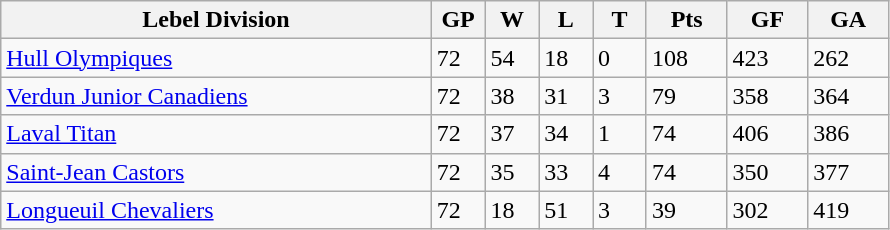<table class="wikitable">
<tr>
<th bgcolor="#DDDDFF" width="40%">Lebel Division</th>
<th bgcolor="#DDDDFF" width="5%">GP</th>
<th bgcolor="#DDDDFF" width="5%">W</th>
<th bgcolor="#DDDDFF" width="5%">L</th>
<th bgcolor="#DDDDFF" width="5%">T</th>
<th bgcolor="#DDDDFF" width="7.5%">Pts</th>
<th bgcolor="#DDDDFF" width="7.5%">GF</th>
<th bgcolor="#DDDDFF" width="7.5%">GA</th>
</tr>
<tr>
<td><a href='#'>Hull Olympiques</a></td>
<td>72</td>
<td>54</td>
<td>18</td>
<td>0</td>
<td>108</td>
<td>423</td>
<td>262</td>
</tr>
<tr>
<td><a href='#'>Verdun Junior Canadiens</a></td>
<td>72</td>
<td>38</td>
<td>31</td>
<td>3</td>
<td>79</td>
<td>358</td>
<td>364</td>
</tr>
<tr>
<td><a href='#'>Laval Titan</a></td>
<td>72</td>
<td>37</td>
<td>34</td>
<td>1</td>
<td>74</td>
<td>406</td>
<td>386</td>
</tr>
<tr>
<td><a href='#'>Saint-Jean Castors</a></td>
<td>72</td>
<td>35</td>
<td>33</td>
<td>4</td>
<td>74</td>
<td>350</td>
<td>377</td>
</tr>
<tr>
<td><a href='#'>Longueuil Chevaliers</a></td>
<td>72</td>
<td>18</td>
<td>51</td>
<td>3</td>
<td>39</td>
<td>302</td>
<td>419</td>
</tr>
</table>
